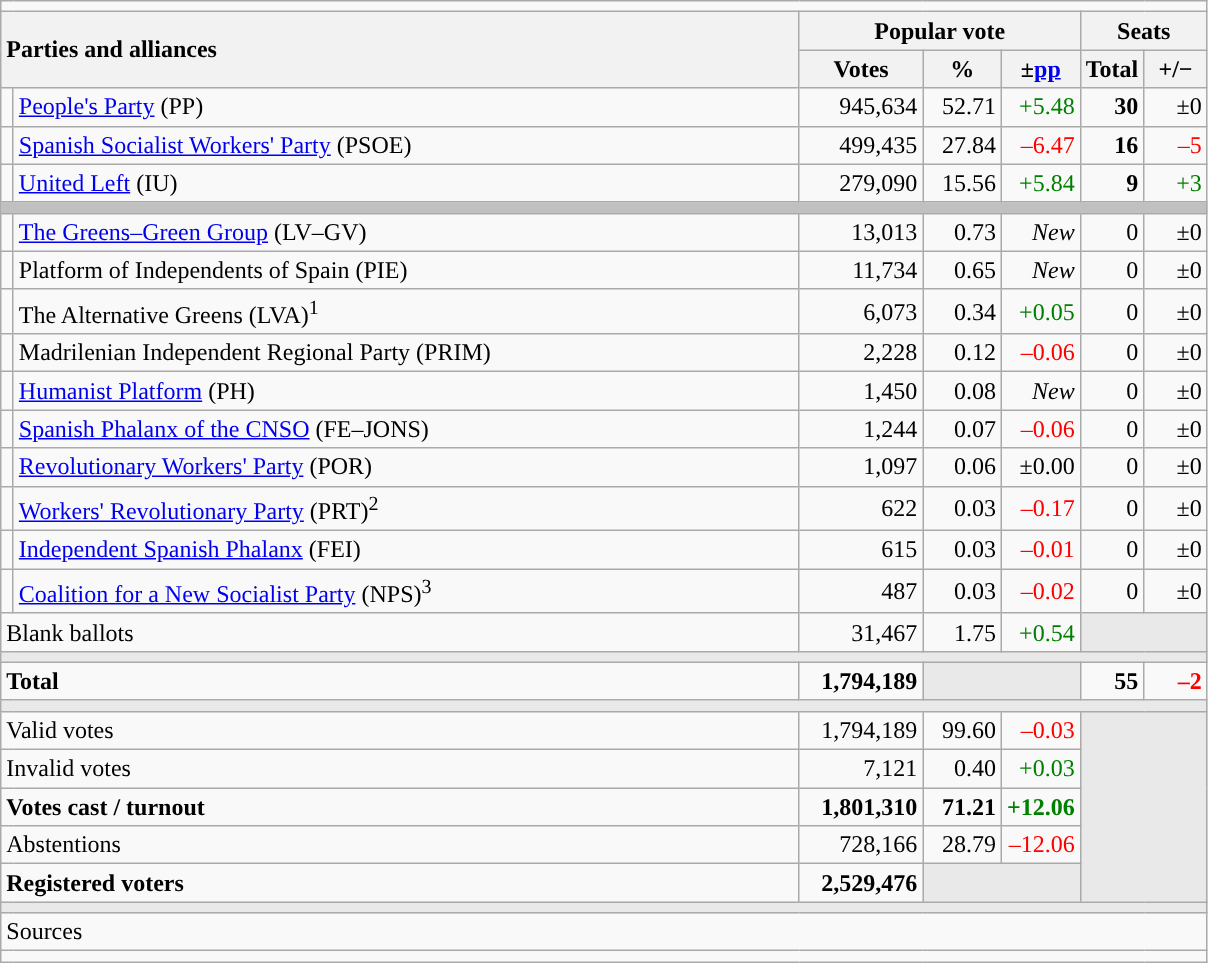<table class="wikitable" style="text-align:right;">
<tr>
<td colspan="7"></td>
</tr>
<tr>
<th style="text-align:left;" rowspan="2" colspan="2" width="525">Parties and alliances</th>
<th colspan="3">Popular vote</th>
<th colspan="2">Seats</th>
</tr>
<tr>
<th width="75">Votes</th>
<th width="45">%</th>
<th width="45">±<a href='#'>pp</a></th>
<th width="35">Total</th>
<th width="35">+/−</th>
</tr>
<tr>
<td width="1" style="color:inherit;background:"></td>
<td align="left"><a href='#'>People's Party</a> (PP)</td>
<td>945,634</td>
<td>52.71</td>
<td style="color:green;">+5.48</td>
<td><strong>30</strong></td>
<td>±0</td>
</tr>
<tr>
<td style="color:inherit;background:"></td>
<td align="left"><a href='#'>Spanish Socialist Workers' Party</a> (PSOE)</td>
<td>499,435</td>
<td>27.84</td>
<td style="color:red;">–6.47</td>
<td><strong>16</strong></td>
<td style="color:red;">–5</td>
</tr>
<tr>
<td style="color:inherit;background:"></td>
<td align="left"><a href='#'>United Left</a> (IU)</td>
<td>279,090</td>
<td>15.56</td>
<td style="color:green;">+5.84</td>
<td><strong>9</strong></td>
<td style="color:green;">+3</td>
</tr>
<tr>
<td colspan="7" bgcolor="#C0C0C0"></td>
</tr>
<tr>
<td style="color:inherit;background:"></td>
<td align="left"><a href='#'>The Greens–Green Group</a> (LV–GV)</td>
<td>13,013</td>
<td>0.73</td>
<td><em>New</em></td>
<td>0</td>
<td>±0</td>
</tr>
<tr>
<td style="color:inherit;background:"></td>
<td align="left">Platform of Independents of Spain (PIE)</td>
<td>11,734</td>
<td>0.65</td>
<td><em>New</em></td>
<td>0</td>
<td>±0</td>
</tr>
<tr>
<td style="color:inherit;background:"></td>
<td align="left">The Alternative Greens (LVA)<sup>1</sup></td>
<td>6,073</td>
<td>0.34</td>
<td style="color:green;">+0.05</td>
<td>0</td>
<td>±0</td>
</tr>
<tr>
<td style="color:inherit;background:"></td>
<td align="left">Madrilenian Independent Regional Party (PRIM)</td>
<td>2,228</td>
<td>0.12</td>
<td style="color:red;">–0.06</td>
<td>0</td>
<td>±0</td>
</tr>
<tr>
<td style="color:inherit;background:"></td>
<td align="left"><a href='#'>Humanist Platform</a> (PH)</td>
<td>1,450</td>
<td>0.08</td>
<td><em>New</em></td>
<td>0</td>
<td>±0</td>
</tr>
<tr>
<td style="color:inherit;background:"></td>
<td align="left"><a href='#'>Spanish Phalanx of the CNSO</a> (FE–JONS)</td>
<td>1,244</td>
<td>0.07</td>
<td style="color:red;">–0.06</td>
<td>0</td>
<td>±0</td>
</tr>
<tr>
<td style="color:inherit;background:"></td>
<td align="left"><a href='#'>Revolutionary Workers' Party</a> (POR)</td>
<td>1,097</td>
<td>0.06</td>
<td>±0.00</td>
<td>0</td>
<td>±0</td>
</tr>
<tr>
<td style="color:inherit;background:"></td>
<td align="left"><a href='#'>Workers' Revolutionary Party</a> (PRT)<sup>2</sup></td>
<td>622</td>
<td>0.03</td>
<td style="color:red;">–0.17</td>
<td>0</td>
<td>±0</td>
</tr>
<tr>
<td style="color:inherit;background:"></td>
<td align="left"><a href='#'>Independent Spanish Phalanx</a> (FEI)</td>
<td>615</td>
<td>0.03</td>
<td style="color:red;">–0.01</td>
<td>0</td>
<td>±0</td>
</tr>
<tr>
<td style="color:inherit;background:"></td>
<td align="left"><a href='#'>Coalition for a New Socialist Party</a> (NPS)<sup>3</sup></td>
<td>487</td>
<td>0.03</td>
<td style="color:red;">–0.02</td>
<td>0</td>
<td>±0</td>
</tr>
<tr>
<td align="left" colspan="2">Blank ballots</td>
<td>31,467</td>
<td>1.75</td>
<td style="color:green;">+0.54</td>
<td bgcolor="#E9E9E9" colspan="2"></td>
</tr>
<tr>
<td colspan="7" bgcolor="#E9E9E9"></td>
</tr>
<tr style="font-weight:bold;">
<td align="left" colspan="2">Total</td>
<td>1,794,189</td>
<td bgcolor="#E9E9E9" colspan="2"></td>
<td>55</td>
<td style="color:red;">–2</td>
</tr>
<tr>
<td colspan="7" bgcolor="#E9E9E9"></td>
</tr>
<tr>
<td align="left" colspan="2">Valid votes</td>
<td>1,794,189</td>
<td>99.60</td>
<td style="color:red;">–0.03</td>
<td bgcolor="#E9E9E9" colspan="2" rowspan="5"></td>
</tr>
<tr>
<td align="left" colspan="2">Invalid votes</td>
<td>7,121</td>
<td>0.40</td>
<td style="color:green;">+0.03</td>
</tr>
<tr style="font-weight:bold;">
<td align="left" colspan="2">Votes cast / turnout</td>
<td>1,801,310</td>
<td>71.21</td>
<td style="color:green;">+12.06</td>
</tr>
<tr>
<td align="left" colspan="2">Abstentions</td>
<td>728,166</td>
<td>28.79</td>
<td style="color:red;">–12.06</td>
</tr>
<tr style="font-weight:bold;">
<td align="left" colspan="2">Registered voters</td>
<td>2,529,476</td>
<td bgcolor="#E9E9E9" colspan="2"></td>
</tr>
<tr>
<td colspan="7" bgcolor="#E9E9E9"></td>
</tr>
<tr>
<td align="left" colspan="7">Sources</td>
</tr>
<tr>
<td colspan="7" style="text-align:left; max-width:790px;"></td>
</tr>
</table>
